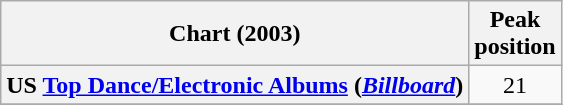<table class="wikitable sortable plainrowheaders" style="text-align:center">
<tr>
<th scope="col">Chart (2003)</th>
<th scope="col">Peak<br> position</th>
</tr>
<tr>
<th scope="row">US <a href='#'>Top Dance/Electronic Albums</a> (<em><a href='#'>Billboard</a></em>)</th>
<td>21</td>
</tr>
<tr>
</tr>
</table>
